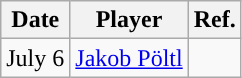<table class="wikitable sortable sortable" style="text-align: center">
<tr>
<th>Date</th>
<th>Player</th>
<th>Ref.</th>
</tr>
<tr>
<td>July 6</td>
<td><a href='#'>Jakob Pöltl</a></td>
<td></td>
</tr>
</table>
